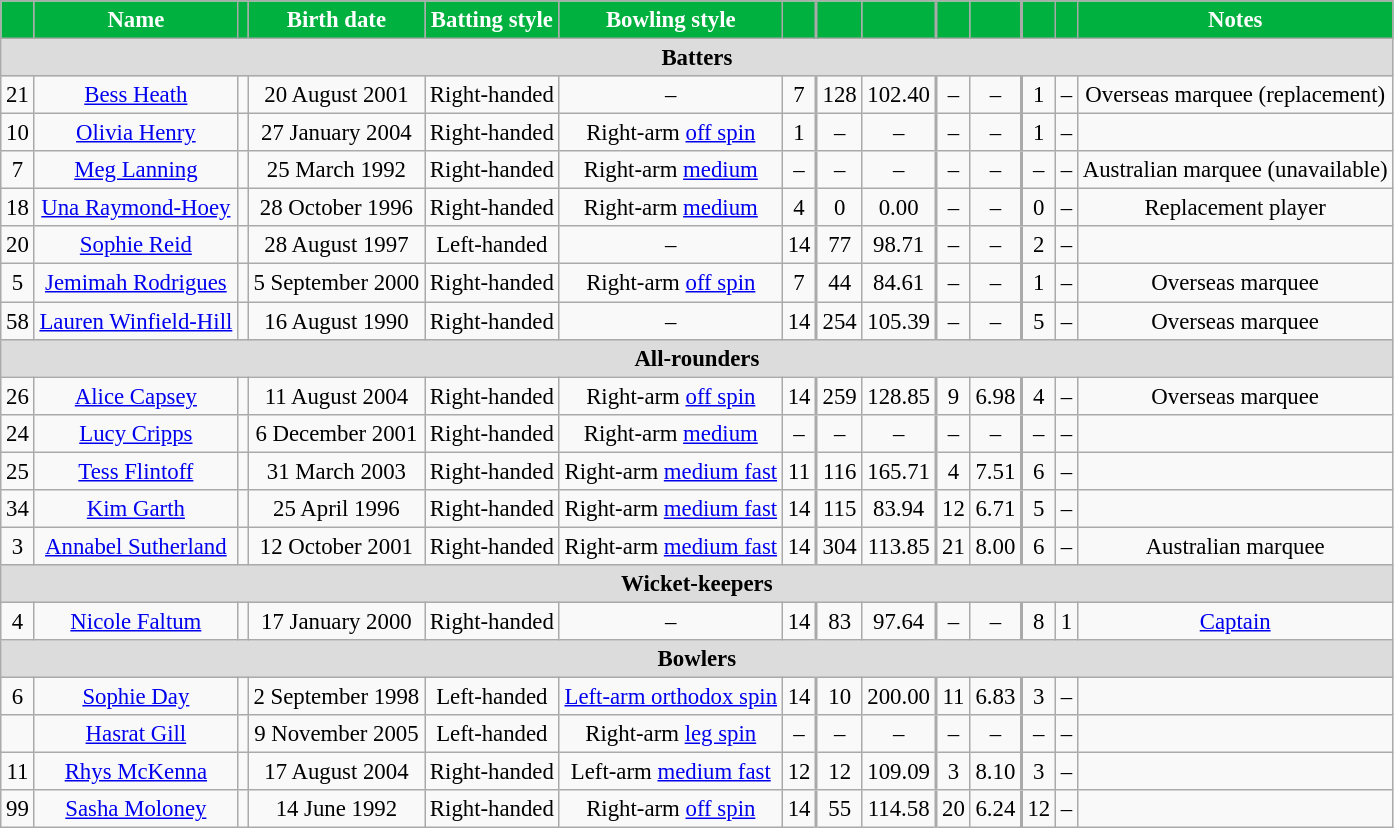<table class="wikitable" style="font-size:95%;">
<tr>
<th style="background: #00B13F; color:white;"></th>
<th style="background: #00B13F; color:white;">Name</th>
<th style="background: #00B13F; color:white;"></th>
<th style="background: #00B13F; color:white;">Birth date</th>
<th style="background: #00B13F; color:white;">Batting style</th>
<th style="background: #00B13F; color:white;">Bowling style</th>
<th style="background: #00B13F; color:white;"></th>
<th style="background: #00B13F; color:white; border-left-width: 2px;"></th>
<th style="background: #00B13F; color:white;"></th>
<th style="background: #00B13F; color:white; border-left-width: 2px;"></th>
<th style="background: #00B13F; color:white;"></th>
<th style="background: #00B13F; color:white; border-left-width: 2px;"></th>
<th style="background: #00B13F; color:white;"></th>
<th style="background: #00B13F; color:white;">Notes</th>
</tr>
<tr>
<th colspan="14" style="background: #DCDCDC; text-align:center;">Batters</th>
</tr>
<tr align="center">
<td>21</td>
<td><a href='#'>Bess Heath</a></td>
<td></td>
<td>20 August 2001</td>
<td>Right-handed</td>
<td>–</td>
<td>7</td>
<td style="border-left-width: 2px">128</td>
<td>102.40</td>
<td style="border-left-width: 2px">–</td>
<td>–</td>
<td style="border-left-width: 2px">1</td>
<td>–</td>
<td>Overseas marquee (replacement)</td>
</tr>
<tr align="center">
<td>10</td>
<td><a href='#'>Olivia Henry</a></td>
<td></td>
<td>27 January 2004</td>
<td>Right-handed</td>
<td>Right-arm <a href='#'>off spin</a></td>
<td>1</td>
<td style="border-left-width: 2px">–</td>
<td>–</td>
<td style="border-left-width: 2px">–</td>
<td>–</td>
<td style="border-left-width: 2px">1</td>
<td>–</td>
<td></td>
</tr>
<tr align="center">
<td>7</td>
<td><a href='#'>Meg Lanning</a></td>
<td></td>
<td>25 March 1992</td>
<td>Right-handed</td>
<td>Right-arm <a href='#'>medium</a></td>
<td>–</td>
<td style="border-left-width: 2px">–</td>
<td>–</td>
<td style="border-left-width: 2px">–</td>
<td>–</td>
<td style="border-left-width: 2px">–</td>
<td>–</td>
<td>Australian marquee (unavailable)</td>
</tr>
<tr align="center">
<td>18</td>
<td><a href='#'>Una Raymond-Hoey</a></td>
<td></td>
<td>28 October 1996</td>
<td>Right-handed</td>
<td>Right-arm <a href='#'>medium</a></td>
<td>4</td>
<td style="border-left-width: 2px">0</td>
<td>0.00</td>
<td style="border-left-width: 2px">–</td>
<td>–</td>
<td style="border-left-width: 2px">0</td>
<td>–</td>
<td>Replacement player</td>
</tr>
<tr align="center">
<td>20</td>
<td><a href='#'>Sophie Reid</a></td>
<td></td>
<td>28 August 1997</td>
<td>Left-handed</td>
<td>–</td>
<td>14</td>
<td style="border-left-width: 2px">77</td>
<td>98.71</td>
<td style="border-left-width: 2px">–</td>
<td>–</td>
<td style="border-left-width: 2px">2</td>
<td>–</td>
<td></td>
</tr>
<tr align="center">
<td>5</td>
<td><a href='#'>Jemimah Rodrigues</a></td>
<td></td>
<td>5 September 2000</td>
<td>Right-handed</td>
<td>Right-arm <a href='#'>off spin</a></td>
<td>7</td>
<td style="border-left-width: 2px">44</td>
<td>84.61</td>
<td style="border-left-width: 2px">–</td>
<td>–</td>
<td style="border-left-width: 2px">1</td>
<td>–</td>
<td>Overseas marquee</td>
</tr>
<tr align="center">
<td>58</td>
<td><a href='#'>Lauren Winfield-Hill</a></td>
<td></td>
<td>16 August 1990</td>
<td>Right-handed</td>
<td>–</td>
<td>14</td>
<td style="border-left-width: 2px">254</td>
<td>105.39</td>
<td style="border-left-width: 2px">–</td>
<td>–</td>
<td style="border-left-width: 2px">5</td>
<td>–</td>
<td>Overseas marquee</td>
</tr>
<tr>
<th colspan="14" style="background: #DCDCDC; text-align:center;">All-rounders</th>
</tr>
<tr align="center">
<td>26</td>
<td><a href='#'>Alice Capsey</a></td>
<td></td>
<td>11 August 2004</td>
<td>Right-handed</td>
<td>Right-arm <a href='#'>off spin</a></td>
<td>14</td>
<td style="border-left-width: 2px">259</td>
<td>128.85</td>
<td style="border-left-width: 2px">9</td>
<td>6.98</td>
<td style="border-left-width: 2px">4</td>
<td>–</td>
<td>Overseas marquee</td>
</tr>
<tr align="center">
<td>24</td>
<td><a href='#'>Lucy Cripps</a></td>
<td></td>
<td>6 December 2001</td>
<td>Right-handed</td>
<td>Right-arm <a href='#'>medium</a></td>
<td>–</td>
<td style="border-left-width: 2px">–</td>
<td>–</td>
<td style="border-left-width: 2px">–</td>
<td>–</td>
<td style="border-left-width: 2px">–</td>
<td>–</td>
<td></td>
</tr>
<tr align="center">
<td>25</td>
<td><a href='#'>Tess Flintoff</a></td>
<td></td>
<td>31 March 2003</td>
<td>Right-handed</td>
<td>Right-arm <a href='#'>medium fast</a></td>
<td>11</td>
<td style="border-left-width: 2px">116</td>
<td>165.71</td>
<td style="border-left-width: 2px">4</td>
<td>7.51</td>
<td style="border-left-width: 2px">6</td>
<td>–</td>
<td></td>
</tr>
<tr align="center">
<td>34</td>
<td><a href='#'>Kim Garth</a></td>
<td></td>
<td>25 April 1996</td>
<td>Right-handed</td>
<td>Right-arm <a href='#'>medium fast</a></td>
<td>14</td>
<td style="border-left-width: 2px">115</td>
<td>83.94</td>
<td style="border-left-width: 2px">12</td>
<td>6.71</td>
<td style="border-left-width: 2px">5</td>
<td>–</td>
<td></td>
</tr>
<tr align="center">
<td>3</td>
<td><a href='#'>Annabel Sutherland</a></td>
<td></td>
<td>12 October 2001</td>
<td>Right-handed</td>
<td>Right-arm <a href='#'>medium fast</a></td>
<td>14</td>
<td style="border-left-width: 2px">304</td>
<td>113.85</td>
<td style="border-left-width: 2px">21</td>
<td>8.00</td>
<td style="border-left-width: 2px">6</td>
<td>–</td>
<td>Australian marquee</td>
</tr>
<tr>
<th colspan="14" style="background: #DCDCDC; text-align:center;">Wicket-keepers</th>
</tr>
<tr align="center">
<td>4</td>
<td><a href='#'>Nicole Faltum</a></td>
<td></td>
<td>17 January 2000</td>
<td>Right-handed</td>
<td>–</td>
<td>14</td>
<td style="border-left-width: 2px">83</td>
<td>97.64</td>
<td style="border-left-width: 2px">–</td>
<td>–</td>
<td style="border-left-width: 2px">8</td>
<td>1</td>
<td><a href='#'>Captain</a></td>
</tr>
<tr>
<th colspan="14" style="background: #DCDCDC; text-align:center;">Bowlers</th>
</tr>
<tr align="center">
<td>6</td>
<td><a href='#'>Sophie Day</a></td>
<td></td>
<td>2 September 1998</td>
<td>Left-handed</td>
<td><a href='#'>Left-arm orthodox spin</a></td>
<td>14</td>
<td style="border-left-width: 2px">10</td>
<td>200.00</td>
<td style="border-left-width: 2px">11</td>
<td>6.83</td>
<td style="border-left-width: 2px">3</td>
<td>–</td>
<td></td>
</tr>
<tr align="center">
<td></td>
<td><a href='#'>Hasrat Gill</a></td>
<td></td>
<td>9 November 2005</td>
<td>Left-handed</td>
<td>Right-arm <a href='#'>leg spin</a></td>
<td>–</td>
<td style="border-left-width: 2px">–</td>
<td>–</td>
<td style="border-left-width: 2px">–</td>
<td>–</td>
<td style="border-left-width: 2px">–</td>
<td>–</td>
<td></td>
</tr>
<tr align="center">
<td>11</td>
<td><a href='#'>Rhys McKenna</a></td>
<td></td>
<td>17 August 2004</td>
<td>Right-handed</td>
<td>Left-arm <a href='#'>medium fast</a></td>
<td>12</td>
<td style="border-left-width: 2px">12</td>
<td>109.09</td>
<td style="border-left-width: 2px">3</td>
<td>8.10</td>
<td style="border-left-width: 2px">3</td>
<td>–</td>
<td></td>
</tr>
<tr align="center">
<td>99</td>
<td><a href='#'>Sasha Moloney</a></td>
<td></td>
<td>14 June 1992</td>
<td>Right-handed</td>
<td>Right-arm <a href='#'>off spin</a></td>
<td>14</td>
<td style="border-left-width: 2px">55</td>
<td>114.58</td>
<td style="border-left-width: 2px">20</td>
<td>6.24</td>
<td style="border-left-width: 2px">12</td>
<td>–</td>
<td></td>
</tr>
</table>
